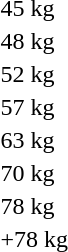<table>
<tr>
<td rowspan="2">45 kg</td>
<td rowspan="2"></td>
<td rowspan="2"></td>
<td></td>
</tr>
<tr>
<td></td>
</tr>
<tr>
<td rowspan="2">48 kg</td>
<td rowspan="2"></td>
<td rowspan="2"></td>
<td></td>
</tr>
<tr>
<td></td>
</tr>
<tr>
<td rowspan="2">52 kg</td>
<td rowspan="2"></td>
<td rowspan="2"></td>
<td></td>
</tr>
<tr>
<td></td>
</tr>
<tr>
<td rowspan="2">57 kg</td>
<td rowspan="2"></td>
<td rowspan="2"></td>
<td></td>
</tr>
<tr>
<td></td>
</tr>
<tr>
<td rowspan="2">63 kg</td>
<td rowspan="2"></td>
<td rowspan="2"></td>
<td></td>
</tr>
<tr>
<td></td>
</tr>
<tr>
<td rowspan="2">70 kg</td>
<td rowspan="2"></td>
<td rowspan="2"></td>
<td></td>
</tr>
<tr>
<td></td>
</tr>
<tr>
<td rowspan="2">78 kg</td>
<td rowspan="2"></td>
<td rowspan="2"></td>
<td></td>
</tr>
<tr>
<td></td>
</tr>
<tr>
<td rowspan="2">+78 kg</td>
<td rowspan="2"></td>
<td rowspan="2"></td>
<td></td>
</tr>
<tr>
<td></td>
</tr>
</table>
